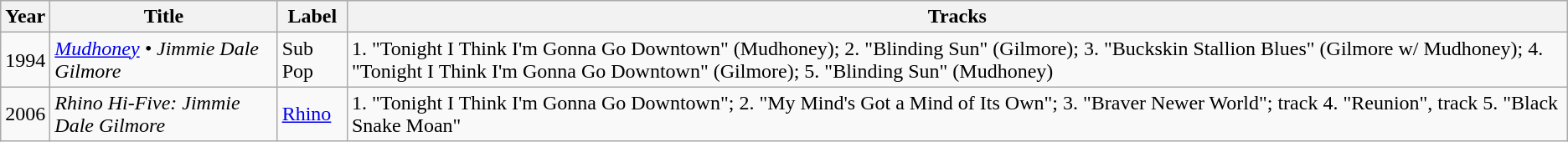<table class="wikitable">
<tr>
<th>Year</th>
<th>Title</th>
<th>Label</th>
<th>Tracks</th>
</tr>
<tr>
<td>1994</td>
<td><em><a href='#'>Mudhoney</a> • Jimmie Dale Gilmore</em></td>
<td>Sub Pop</td>
<td>1. "Tonight I Think I'm Gonna Go Downtown" (Mudhoney); 2. "Blinding Sun" (Gilmore); 3. "Buckskin Stallion Blues" (Gilmore w/ Mudhoney); 4. "Tonight I Think I'm Gonna Go Downtown" (Gilmore); 5. "Blinding Sun" (Mudhoney)</td>
</tr>
<tr>
<td>2006</td>
<td><em>Rhino Hi-Five: Jimmie Dale Gilmore</em></td>
<td><a href='#'>Rhino</a></td>
<td>1. "Tonight I Think I'm Gonna Go Downtown"; 2. "My Mind's Got a Mind of Its Own"; 3. "Braver Newer World"; track 4. "Reunion", track 5. "Black Snake Moan"</td>
</tr>
</table>
